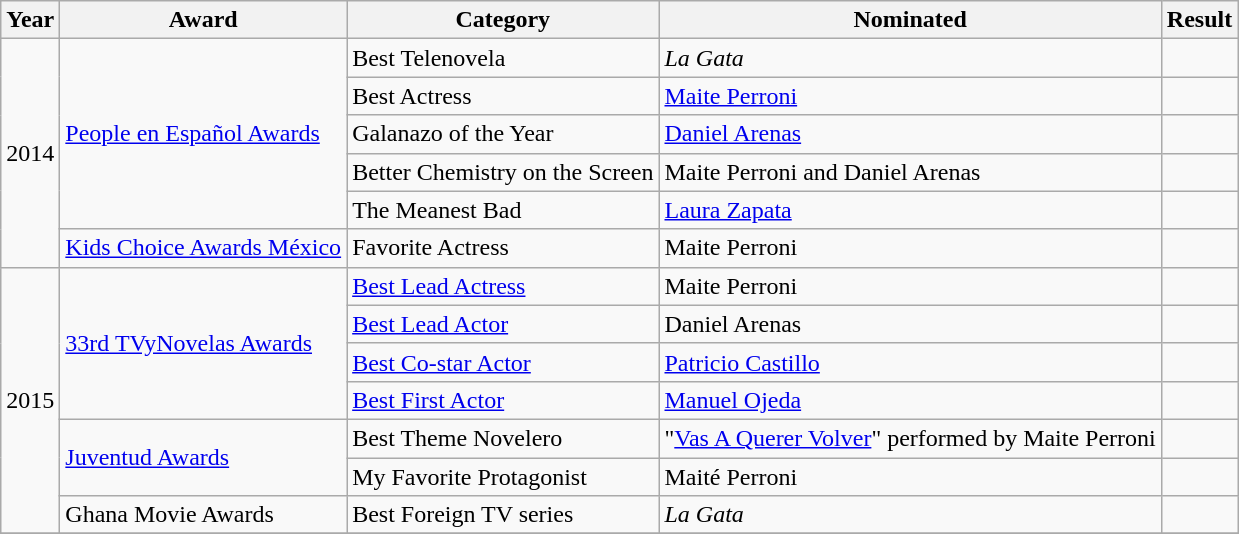<table class="wikitable plainrowheaders">
<tr>
<th scope="col">Year</th>
<th scope="col">Award</th>
<th scope="col">Category</th>
<th scope="col">Nominated</th>
<th scope="col">Result</th>
</tr>
<tr>
<td rowspan="6">2014</td>
<td rowspan="5"><a href='#'>People en Español Awards</a></td>
<td>Best Telenovela</td>
<td><em>La Gata</em></td>
<td></td>
</tr>
<tr>
<td>Best Actress</td>
<td><a href='#'>Maite Perroni</a></td>
<td></td>
</tr>
<tr>
<td>Galanazo of the Year</td>
<td><a href='#'>Daniel Arenas</a></td>
<td></td>
</tr>
<tr>
<td>Better Chemistry on the Screen</td>
<td>Maite Perroni and Daniel Arenas</td>
<td></td>
</tr>
<tr>
<td>The Meanest Bad</td>
<td><a href='#'>Laura Zapata</a></td>
<td></td>
</tr>
<tr>
<td rowspan="1"><a href='#'>Kids Choice Awards México</a></td>
<td>Favorite Actress</td>
<td>Maite Perroni</td>
<td></td>
</tr>
<tr>
<td rowspan="7">2015</td>
<td rowspan="4"><a href='#'>33rd TVyNovelas Awards</a></td>
<td><a href='#'>Best Lead Actress</a></td>
<td>Maite Perroni</td>
<td></td>
</tr>
<tr>
<td><a href='#'>Best Lead Actor</a></td>
<td>Daniel Arenas</td>
<td></td>
</tr>
<tr>
<td><a href='#'>Best Co-star Actor</a></td>
<td><a href='#'>Patricio Castillo</a></td>
<td></td>
</tr>
<tr>
<td><a href='#'>Best First Actor</a></td>
<td><a href='#'>Manuel Ojeda</a></td>
<td></td>
</tr>
<tr>
<td rowspan="2"><a href='#'>Juventud Awards</a></td>
<td>Best Theme Novelero</td>
<td>"<a href='#'>Vas A Querer Volver</a>" performed by Maite Perroni</td>
<td></td>
</tr>
<tr>
<td>My Favorite Protagonist</td>
<td>Maité Perroni</td>
<td></td>
</tr>
<tr>
<td rowspan="1">Ghana Movie Awards</td>
<td>Best Foreign TV series</td>
<td><em>La Gata</em></td>
<td></td>
</tr>
<tr>
</tr>
</table>
